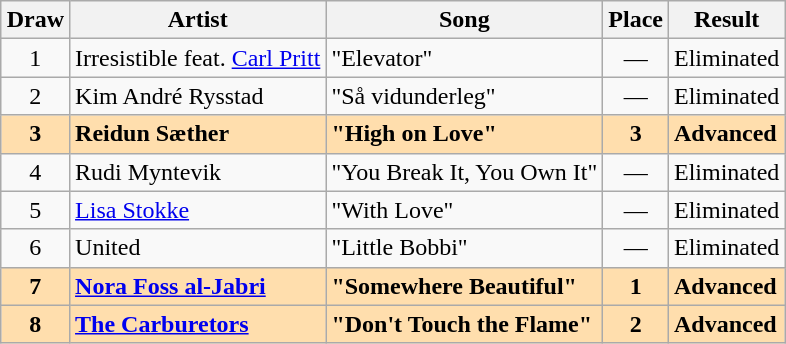<table class="sortable wikitable" style="margin: 1em auto 1em auto; text-align:center">
<tr>
<th>Draw</th>
<th>Artist</th>
<th>Song</th>
<th>Place</th>
<th>Result</th>
</tr>
<tr>
<td>1</td>
<td align="left">Irresistible feat. <a href='#'>Carl Pritt</a></td>
<td align="left">"Elevator"</td>
<td data-sort-vaue="0">—</td>
<td align="left">Eliminated</td>
</tr>
<tr>
<td>2</td>
<td align="left">Kim André Rysstad</td>
<td align="left">"Så vidunderleg"</td>
<td data-sort-vaue="0">—</td>
<td align="left">Eliminated</td>
</tr>
<tr style="background:navajowhite; font-weight:bold;">
<td>3</td>
<td align="left">Reidun Sæther</td>
<td align="left">"High on Love"</td>
<td>3</td>
<td align="left">Advanced</td>
</tr>
<tr>
<td>4</td>
<td align="left">Rudi Myntevik</td>
<td align="left">"You Break It, You Own It"</td>
<td data-sort-vaue="0">—</td>
<td align="left">Eliminated</td>
</tr>
<tr>
<td>5</td>
<td align="left"><a href='#'>Lisa Stokke</a></td>
<td align="left">"With Love"</td>
<td data-sort-vaue="0">—</td>
<td align="left">Eliminated</td>
</tr>
<tr>
<td>6</td>
<td align="left">United</td>
<td align="left">"Little Bobbi"</td>
<td data-sort-vaue="0">—</td>
<td align="left">Eliminated</td>
</tr>
<tr style="background:navajowhite; font-weight:bold;">
<td>7</td>
<td align="left"><a href='#'>Nora Foss al-Jabri</a></td>
<td align="left">"Somewhere Beautiful"</td>
<td>1</td>
<td align="left">Advanced</td>
</tr>
<tr style="background:navajowhite; font-weight:bold;">
<td>8</td>
<td align="left" data-sort-value="Carburetors, The"><a href='#'>The Carburetors</a></td>
<td align="left">"Don't Touch the Flame"</td>
<td>2</td>
<td align="left">Advanced</td>
</tr>
</table>
